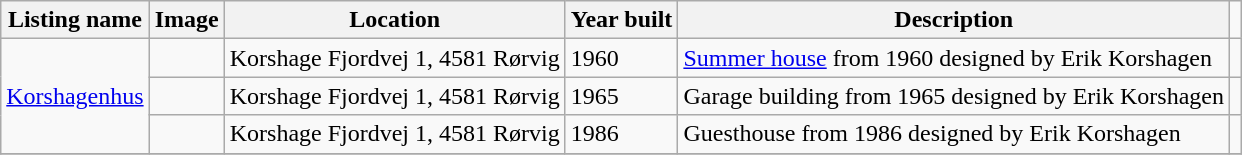<table class="wikitable sortable">
<tr>
<th>Listing name</th>
<th>Image</th>
<th>Location</th>
<th>Year built</th>
<th>Description</th>
</tr>
<tr>
<td rowspan="3"><a href='#'>Korshagenhus</a></td>
<td></td>
<td>Korshage Fjordvej 1, 4581 Rørvig</td>
<td>1960</td>
<td><a href='#'>Summer house</a> from 1960 designed by Erik Korshagen</td>
<td></td>
</tr>
<tr>
<td></td>
<td>Korshage Fjordvej 1, 4581 Rørvig</td>
<td>1965</td>
<td>Garage building from 1965 designed by Erik Korshagen</td>
<td></td>
</tr>
<tr>
<td></td>
<td>Korshage Fjordvej 1, 4581 Rørvig</td>
<td>1986</td>
<td>Guesthouse from 1986 designed by Erik Korshagen</td>
<td></td>
</tr>
<tr>
</tr>
</table>
